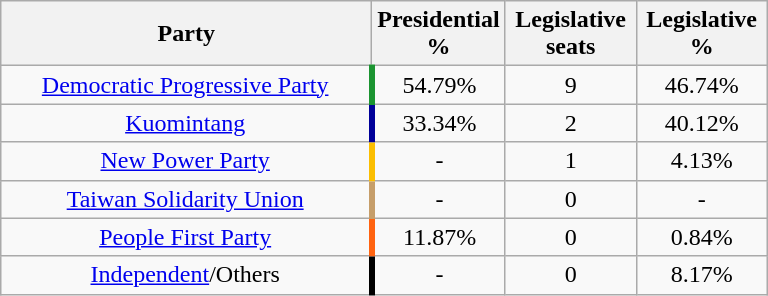<table class="wikitable" style="text-align:center">
<tr>
<th width=240>Party</th>
<th width=80>Presidential %</th>
<th width=80>Legislative seats</th>
<th width=80>Legislative %</th>
</tr>
<tr>
<td align=center style="border-right:4px solid #1B9431;" align="center"><a href='#'>Democratic Progressive Party</a></td>
<td>54.79%</td>
<td>9</td>
<td>46.74%</td>
</tr>
<tr>
<td align=center style="border-right:4px solid #000099;" align="center"><a href='#'>Kuomintang</a></td>
<td>33.34%</td>
<td>2</td>
<td>40.12%</td>
</tr>
<tr>
<td align=center style="border-right:4px solid #FBBE01;" align="center"><a href='#'>New Power Party</a></td>
<td>-</td>
<td>1</td>
<td>4.13%</td>
</tr>
<tr>
<td align=center style="border-right:4px solid #C69E6A;" align="center"><a href='#'>Taiwan Solidarity Union</a></td>
<td>-</td>
<td>0</td>
<td>-</td>
</tr>
<tr>
<td align=center style="border-right:4px solid #FF6310;" align="center"><a href='#'>People First Party</a></td>
<td>11.87%</td>
<td>0</td>
<td>0.84%</td>
</tr>
<tr>
<td align=center style="border-right:4px solid #000000;" align="center"><a href='#'>Independent</a>/Others</td>
<td>-</td>
<td>0</td>
<td>8.17%</td>
</tr>
</table>
